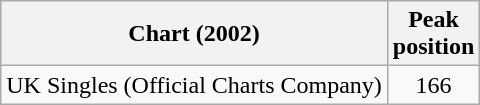<table class="wikitable sortable plainrowheaders" style="text-align:center">
<tr>
<th scope="col">Chart (2002)</th>
<th scope="col">Peak<br>position</th>
</tr>
<tr>
<td style="background:#col;!scope="row">UK Singles (Official Charts Company)</td>
<td align="center">166</td>
</tr>
</table>
